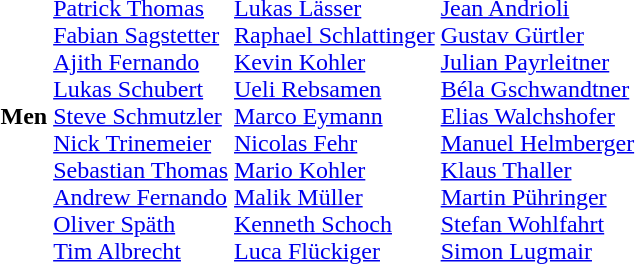<table>
<tr>
<th scope="row">Men</th>
<td><br><a href='#'>Patrick Thomas</a><br><a href='#'>Fabian Sagstetter</a><br><a href='#'>Ajith Fernando</a><br><a href='#'>Lukas Schubert</a><br><a href='#'>Steve Schmutzler</a><br><a href='#'>Nick Trinemeier</a><br><a href='#'>Sebastian Thomas</a><br><a href='#'>Andrew Fernando</a><br><a href='#'>Oliver Späth</a><br><a href='#'>Tim Albrecht</a></td>
<td><br><a href='#'>Lukas Lässer</a><br><a href='#'>Raphael Schlattinger</a><br><a href='#'>Kevin Kohler</a><br><a href='#'>Ueli Rebsamen</a><br><a href='#'>Marco Eymann</a><br><a href='#'>Nicolas Fehr</a><br><a href='#'>Mario Kohler</a><br><a href='#'>Malik Müller</a><br><a href='#'>Kenneth Schoch</a><br><a href='#'>Luca Flückiger</a></td>
<td><br><a href='#'>Jean Andrioli</a><br><a href='#'>Gustav Gürtler</a><br><a href='#'>Julian Payrleitner</a><br><a href='#'>Béla Gschwandtner</a><br><a href='#'>Elias Walchshofer</a><br><a href='#'>Manuel Helmberger</a><br><a href='#'>Klaus Thaller</a><br><a href='#'>Martin Pühringer</a><br><a href='#'>Stefan Wohlfahrt</a><br><a href='#'>Simon Lugmair</a></td>
</tr>
</table>
